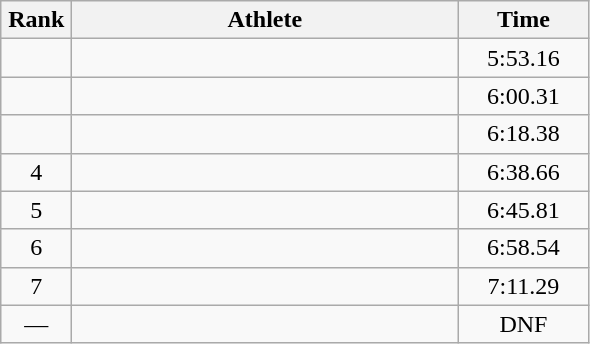<table class=wikitable style="text-align:center">
<tr>
<th width=40>Rank</th>
<th width=250>Athlete</th>
<th width=80>Time</th>
</tr>
<tr>
<td></td>
<td align=left></td>
<td>5:53.16</td>
</tr>
<tr>
<td></td>
<td align=left></td>
<td>6:00.31</td>
</tr>
<tr>
<td></td>
<td align=left></td>
<td>6:18.38</td>
</tr>
<tr>
<td>4</td>
<td align=left></td>
<td>6:38.66</td>
</tr>
<tr>
<td>5</td>
<td align=left></td>
<td>6:45.81</td>
</tr>
<tr>
<td>6</td>
<td align=left></td>
<td>6:58.54</td>
</tr>
<tr>
<td>7</td>
<td align=left></td>
<td>7:11.29</td>
</tr>
<tr>
<td>—</td>
<td align=left></td>
<td>DNF</td>
</tr>
</table>
